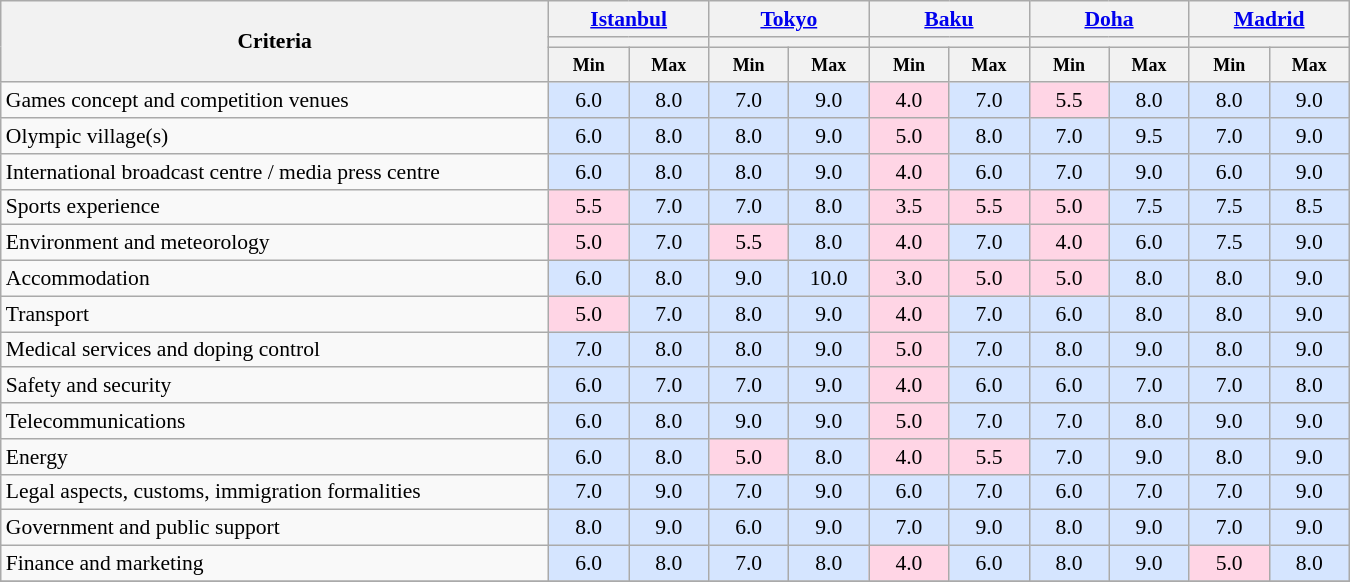<table class="wikitable" style="margin:1em auto; width: 900px; text-align:center; font-size:90%">
<tr>
<th rowspan="3">Criteria</th>
<th width="100px" colspan="2" valign="bottom"><a href='#'>Istanbul</a></th>
<th width="100px" colspan="2" valign="bottom"><a href='#'>Tokyo</a></th>
<th width="100px" colspan="2" valign="bottom"><a href='#'>Baku</a></th>
<th width="100px" colspan="2" valign="bottom"><a href='#'>Doha</a></th>
<th width="100px" colspan="2" valign="bottom"><a href='#'>Madrid</a></th>
</tr>
<tr>
<th colspan="2"></th>
<th colspan="2"></th>
<th colspan="2"></th>
<th colspan="2"></th>
<th colspan="2"></th>
</tr>
<tr>
<th width="25px"><small>Min</small></th>
<th width="25px"><small>Max</small></th>
<th width="25px"><small>Min</small></th>
<th width="25px"><small>Max</small></th>
<th width="25px"><small>Min</small></th>
<th width="25px"><small>Max</small></th>
<th width="25px"><small>Min</small></th>
<th width="25px"><small>Max</small></th>
<th width="25px"><small>Min</small></th>
<th width="25px"><small>Max</small></th>
</tr>
<tr>
<td align="left">Games concept and competition venues</td>
<td style="background: #d5e5ff">6.0</td>
<td style="background: #d5e5ff">8.0</td>
<td style="background: #d5e5ff">7.0</td>
<td style="background: #d5e5ff">9.0</td>
<td style="background: #ffd5e5">4.0</td>
<td style="background: #d5e5ff">7.0</td>
<td style="background: #ffd5e5">5.5</td>
<td style="background: #d5e5ff">8.0</td>
<td style="background: #d5e5ff">8.0</td>
<td style="background: #d5e5ff">9.0</td>
</tr>
<tr>
<td align="left">Olympic village(s)</td>
<td style="background: #d5e5ff">6.0</td>
<td style="background: #d5e5ff">8.0</td>
<td style="background: #d5e5ff">8.0</td>
<td style="background: #d5e5ff">9.0</td>
<td style="background: #ffd5e5">5.0</td>
<td style="background: #d5e5ff">8.0</td>
<td style="background: #d5e5ff">7.0</td>
<td style="background: #d5e5ff">9.5</td>
<td style="background: #d5e5ff">7.0</td>
<td style="background: #d5e5ff">9.0</td>
</tr>
<tr>
<td align="left">International broadcast centre / media press centre</td>
<td style="background: #d5e5ff">6.0</td>
<td style="background: #d5e5ff">8.0</td>
<td style="background: #d5e5ff">8.0</td>
<td style="background: #d5e5ff">9.0</td>
<td style="background: #ffd5e5">4.0</td>
<td style="background: #d5e5ff">6.0</td>
<td style="background: #d5e5ff">7.0</td>
<td style="background: #d5e5ff">9.0</td>
<td style="background: #d5e5ff">6.0</td>
<td style="background: #d5e5ff">9.0</td>
</tr>
<tr>
<td align="left">Sports experience</td>
<td style="background: #ffd5e5">5.5</td>
<td style="background: #d5e5ff">7.0</td>
<td style="background: #d5e5ff">7.0</td>
<td style="background: #d5e5ff">8.0</td>
<td style="background: #ffd5e5">3.5</td>
<td style="background: #ffd5e5">5.5</td>
<td style="background: #ffd5e5">5.0</td>
<td style="background: #d5e5ff">7.5</td>
<td style="background: #d5e5ff">7.5</td>
<td style="background: #d5e5ff">8.5</td>
</tr>
<tr>
<td align="left">Environment and meteorology</td>
<td style="background: #ffd5e5">5.0</td>
<td style="background: #d5e5ff">7.0</td>
<td style="background: #ffd5e5">5.5</td>
<td style="background: #d5e5ff">8.0</td>
<td style="background: #ffd5e5">4.0</td>
<td style="background: #d5e5ff">7.0</td>
<td style="background: #ffd5e5">4.0</td>
<td style="background: #d5e5ff">6.0</td>
<td style="background: #d5e5ff">7.5</td>
<td style="background: #d5e5ff">9.0</td>
</tr>
<tr>
<td align="left">Accommodation</td>
<td style="background: #d5e5ff">6.0</td>
<td style="background: #d5e5ff">8.0</td>
<td style="background: #d5e5ff">9.0</td>
<td style="background: #d5e5ff">10.0</td>
<td style="background: #ffd5e5">3.0</td>
<td style="background: #ffd5e5">5.0</td>
<td style="background: #ffd5e5">5.0</td>
<td style="background: #d5e5ff">8.0</td>
<td style="background: #d5e5ff">8.0</td>
<td style="background: #d5e5ff">9.0</td>
</tr>
<tr>
<td align="left">Transport</td>
<td style="background: #ffd5e5">5.0</td>
<td style="background: #d5e5ff">7.0</td>
<td style="background: #d5e5ff">8.0</td>
<td style="background: #d5e5ff">9.0</td>
<td style="background: #ffd5e5">4.0</td>
<td style="background: #d5e5ff">7.0</td>
<td style="background: #d5e5ff">6.0</td>
<td style="background: #d5e5ff">8.0</td>
<td style="background: #d5e5ff">8.0</td>
<td style="background: #d5e5ff">9.0</td>
</tr>
<tr>
<td align="left">Medical services and doping control</td>
<td style="background: #d5e5ff">7.0</td>
<td style="background: #d5e5ff">8.0</td>
<td style="background: #d5e5ff">8.0</td>
<td style="background: #d5e5ff">9.0</td>
<td style="background: #ffd5e5">5.0</td>
<td style="background: #d5e5ff">7.0</td>
<td style="background: #d5e5ff">8.0</td>
<td style="background: #d5e5ff">9.0</td>
<td style="background: #d5e5ff">8.0</td>
<td style="background: #d5e5ff">9.0</td>
</tr>
<tr>
<td align="left">Safety and security</td>
<td style="background: #d5e5ff">6.0</td>
<td style="background: #d5e5ff">7.0</td>
<td style="background: #d5e5ff">7.0</td>
<td style="background: #d5e5ff">9.0</td>
<td style="background: #ffd5e5">4.0</td>
<td style="background: #d5e5ff">6.0</td>
<td style="background: #d5e5ff">6.0</td>
<td style="background: #d5e5ff">7.0</td>
<td style="background: #d5e5ff">7.0</td>
<td style="background: #d5e5ff">8.0</td>
</tr>
<tr>
<td align="left">Telecommunications</td>
<td style="background: #d5e5ff">6.0</td>
<td style="background: #d5e5ff">8.0</td>
<td style="background: #d5e5ff">9.0</td>
<td style="background: #d5e5ff">9.0</td>
<td style="background: #ffd5e5">5.0</td>
<td style="background: #d5e5ff">7.0</td>
<td style="background: #d5e5ff">7.0</td>
<td style="background: #d5e5ff">8.0</td>
<td style="background: #d5e5ff">9.0</td>
<td style="background: #d5e5ff">9.0</td>
</tr>
<tr>
<td align="left">Energy</td>
<td style="background: #d5e5ff">6.0</td>
<td style="background: #d5e5ff">8.0</td>
<td style="background: #ffd5e5">5.0</td>
<td style="background: #d5e5ff">8.0</td>
<td style="background: #ffd5e5">4.0</td>
<td style="background: #ffd5e5">5.5</td>
<td style="background: #d5e5ff">7.0</td>
<td style="background: #d5e5ff">9.0</td>
<td style="background: #d5e5ff">8.0</td>
<td style="background: #d5e5ff">9.0</td>
</tr>
<tr>
<td align="left">Legal aspects, customs, immigration formalities</td>
<td style="background: #d5e5ff">7.0</td>
<td style="background: #d5e5ff">9.0</td>
<td style="background: #d5e5ff">7.0</td>
<td style="background: #d5e5ff">9.0</td>
<td style="background: #d5e5ff">6.0</td>
<td style="background: #d5e5ff">7.0</td>
<td style="background: #d5e5ff">6.0</td>
<td style="background: #d5e5ff">7.0</td>
<td style="background: #d5e5ff">7.0</td>
<td style="background: #d5e5ff">9.0</td>
</tr>
<tr>
<td align="left">Government and public support</td>
<td style="background: #d5e5ff">8.0</td>
<td style="background: #d5e5ff">9.0</td>
<td style="background: #d5e5ff">6.0</td>
<td style="background: #d5e5ff">9.0</td>
<td style="background: #d5e5ff">7.0</td>
<td style="background: #d5e5ff">9.0</td>
<td style="background: #d5e5ff">8.0</td>
<td style="background: #d5e5ff">9.0</td>
<td style="background: #d5e5ff">7.0</td>
<td style="background: #d5e5ff">9.0</td>
</tr>
<tr>
<td align="left">Finance and marketing</td>
<td style="background: #d5e5ff">6.0</td>
<td style="background: #d5e5ff">8.0</td>
<td style="background: #d5e5ff">7.0</td>
<td style="background: #d5e5ff">8.0</td>
<td style="background: #ffd5e5">4.0</td>
<td style="background: #d5e5ff">6.0</td>
<td style="background: #d5e5ff">8.0</td>
<td style="background: #d5e5ff">9.0</td>
<td style="background: #ffd5e5">5.0</td>
<td style="background: #d5e5ff">8.0</td>
</tr>
<tr>
</tr>
</table>
